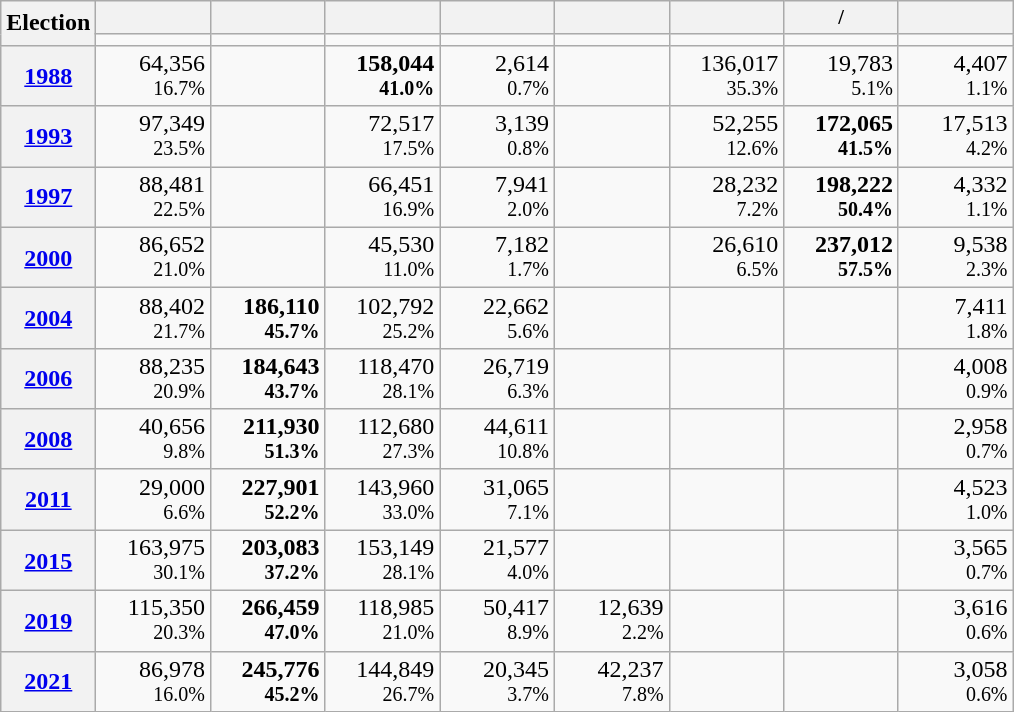<table class="wikitable" style="text-align:right; line-height:16px">
<tr>
<th rowspan="2" width="20">Election</th>
<th width="70" style="font-size:85%"></th>
<th width="70" style="font-size:85%"></th>
<th width="70" style="font-size:85%"></th>
<th width="70" style="font-size:85%"></th>
<th width="70" style="font-size:85%"></th>
<th width="70" style="font-size:85%"></th>
<th width="70" style="font-size:85%"> /<br></th>
<th width="70" style="font-size:85%"></th>
</tr>
<tr>
<td></td>
<td></td>
<td></td>
<td></td>
<td></td>
<td></td>
<td></td>
<td></td>
</tr>
<tr>
<th scope='row'><a href='#'>1988</a></th>
<td>64,356<br><small>16.7%</small></td>
<td></td>
<td><strong>158,044<br><small>41.0%</small></strong></td>
<td>2,614<br><small>0.7%</small></td>
<td></td>
<td>136,017<br><small>35.3%</small></td>
<td>19,783<br><small>5.1%</small></td>
<td>4,407<br><small>1.1%</small></td>
</tr>
<tr>
<th scope='row'><a href='#'>1993</a></th>
<td>97,349<br><small>23.5%</small></td>
<td></td>
<td>72,517<br><small>17.5%</small></td>
<td>3,139<br><small>0.8%</small></td>
<td></td>
<td>52,255<br><small>12.6%</small></td>
<td><strong>172,065<br><small>41.5%</small></strong></td>
<td>17,513<br><small>4.2%</small></td>
</tr>
<tr>
<th scope='row'><a href='#'>1997</a></th>
<td>88,481<br><small>22.5%</small></td>
<td></td>
<td>66,451<br><small>16.9%</small></td>
<td>7,941<br><small>2.0%</small></td>
<td></td>
<td>28,232<br><small>7.2%</small></td>
<td><strong>198,222<br><small>50.4%</small></strong></td>
<td>4,332<br><small>1.1%</small></td>
</tr>
<tr>
<th scope='row'><a href='#'>2000</a></th>
<td>86,652<br><small>21.0%</small></td>
<td></td>
<td>45,530<br><small>11.0%</small></td>
<td>7,182<br><small>1.7%</small></td>
<td></td>
<td>26,610<br><small>6.5%</small></td>
<td><strong>237,012<br><small>57.5%</small></strong></td>
<td>9,538<br><small>2.3%</small></td>
</tr>
<tr>
<th scope='row'><a href='#'>2004</a></th>
<td>88,402<br><small>21.7%</small></td>
<td><strong>186,110<br><small>45.7%</small></strong></td>
<td>102,792<br><small>25.2%</small></td>
<td>22,662<br><small>5.6%</small></td>
<td></td>
<td></td>
<td></td>
<td>7,411<br><small>1.8%</small></td>
</tr>
<tr>
<th scope='row'><a href='#'>2006</a></th>
<td>88,235<br><small>20.9%</small></td>
<td><strong>184,643<br><small>43.7%</small></strong></td>
<td>118,470<br><small>28.1%</small></td>
<td>26,719<br><small>6.3%</small></td>
<td></td>
<td></td>
<td></td>
<td>4,008<br><small>0.9%</small></td>
</tr>
<tr>
<th scope='row'><a href='#'>2008</a></th>
<td>40,656<br><small>9.8%</small></td>
<td><strong>211,930<br><small>51.3%</small></strong></td>
<td>112,680<br><small>27.3%</small></td>
<td>44,611<br><small>10.8%</small></td>
<td></td>
<td></td>
<td></td>
<td>2,958<br><small>0.7%</small></td>
</tr>
<tr>
<th scope='row'><a href='#'>2011</a></th>
<td>29,000<br><small>6.6%</small></td>
<td><strong>227,901<br><small>52.2%</small></strong></td>
<td>143,960<br><small>33.0%</small></td>
<td>31,065<br><small>7.1%</small></td>
<td></td>
<td></td>
<td></td>
<td>4,523<br><small>1.0%</small></td>
</tr>
<tr>
<th scope='row'><a href='#'>2015</a></th>
<td>163,975<br><small>30.1%</small></td>
<td><strong>203,083<br><small>37.2%</small></strong></td>
<td>153,149<br><small>28.1%</small></td>
<td>21,577<br><small>4.0%</small></td>
<td></td>
<td></td>
<td></td>
<td>3,565<br><small>0.7%</small></td>
</tr>
<tr>
<th scope='row'><a href='#'>2019</a></th>
<td>115,350<br><small>20.3%</small></td>
<td><strong>266,459<br><small>47.0%</small></strong></td>
<td>118,985<br><small>21.0%</small></td>
<td>50,417<br><small>8.9%</small></td>
<td>12,639<br><small>2.2%</small></td>
<td></td>
<td></td>
<td>3,616<br><small>0.6%</small></td>
</tr>
<tr>
<th scope='row'><a href='#'>2021</a></th>
<td>86,978<br><small>16.0%</small></td>
<td><strong>245,776<br><small>45.2%</small></strong></td>
<td>144,849<br><small>26.7%</small></td>
<td>20,345<br><small>3.7%</small></td>
<td>42,237<br><small>7.8%</small></td>
<td></td>
<td></td>
<td>3,058<br><small>0.6%</small></td>
</tr>
</table>
